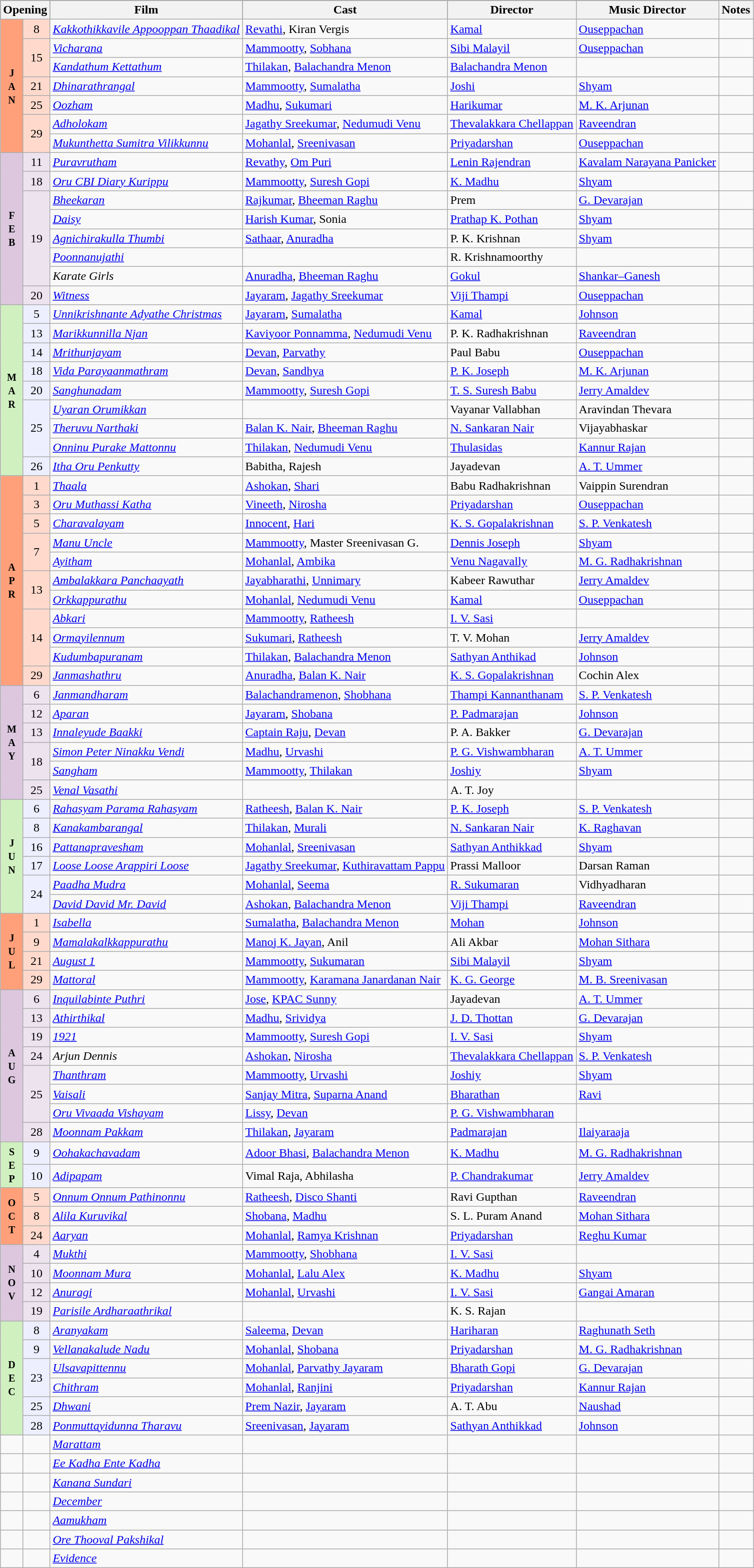<table class="wikitable sortable">
<tr style="background:#000;">
<th colspan='2'>Opening</th>
<th>Film</th>
<th>Cast</th>
<th>Director</th>
<th>Music Director</th>
<th>Notes</th>
</tr>
<tr>
<td rowspan="7" style="text-align:center; background:#ffa07a; textcolor:#000;"><small><strong>J<br>A<br>N</strong></small></td>
<td rowspan="1"  style="text-align:center; background:#ffdacc; textcolor:#000;">8</td>
<td><em><a href='#'>Kakkothikkavile Appooppan Thaadikal</a></em></td>
<td><a href='#'>Revathi</a>, Kiran Vergis</td>
<td><a href='#'>Kamal</a></td>
<td><a href='#'>Ouseppachan</a></td>
<td></td>
</tr>
<tr>
<td rowspan="2"  style="text-align:center; background:#ffdacc; textcolor:#000;">15</td>
<td><em><a href='#'>Vicharana</a></em></td>
<td><a href='#'>Mammootty</a>, <a href='#'>Sobhana</a></td>
<td><a href='#'>Sibi Malayil</a></td>
<td><a href='#'>Ouseppachan</a></td>
<td></td>
</tr>
<tr>
<td><em><a href='#'>Kandathum Kettathum</a></em></td>
<td><a href='#'>Thilakan</a>, <a href='#'>Balachandra Menon</a></td>
<td><a href='#'>Balachandra Menon</a></td>
<td></td>
<td></td>
</tr>
<tr>
<td rowspan="1"  style="text-align:center; background:#ffdacc; textcolor:#000;">21</td>
<td><em><a href='#'>Dhinarathrangal</a></em></td>
<td><a href='#'>Mammootty</a>, <a href='#'>Sumalatha</a></td>
<td><a href='#'>Joshi</a></td>
<td><a href='#'>Shyam</a></td>
<td></td>
</tr>
<tr>
<td rowspan="1"  style="text-align:center; background:#ffdacc; textcolor:#000;">25</td>
<td><em><a href='#'>Oozham</a></em></td>
<td><a href='#'>Madhu</a>, <a href='#'>Sukumari</a></td>
<td><a href='#'>Harikumar</a></td>
<td><a href='#'>M. K. Arjunan</a></td>
<td></td>
</tr>
<tr>
<td rowspan="2"  style="text-align:center; background:#ffdacc; textcolor:#000;">29</td>
<td><em><a href='#'>Adholokam</a></em></td>
<td><a href='#'>Jagathy Sreekumar</a>, <a href='#'>Nedumudi Venu</a></td>
<td><a href='#'>Thevalakkara Chellappan</a></td>
<td><a href='#'>Raveendran</a></td>
<td></td>
</tr>
<tr>
<td><em><a href='#'>Mukunthetta Sumitra Vilikkunnu</a></em></td>
<td><a href='#'>Mohanlal</a>, <a href='#'>Sreenivasan</a></td>
<td><a href='#'>Priyadarshan</a></td>
<td><a href='#'>Ouseppachan</a></td>
<td></td>
</tr>
<tr>
<td rowspan="8" style="text-align:center; background:#dcc7df; textcolor:#000;"><small><strong>F<br>E<br>B</strong></small></td>
<td rowspan="1"  style="text-align:center; background:#ede3ef; textcolor:#000;">11</td>
<td><em><a href='#'>Puravrutham</a></em></td>
<td><a href='#'>Revathy</a>, <a href='#'>Om Puri</a></td>
<td><a href='#'>Lenin Rajendran</a></td>
<td><a href='#'>Kavalam Narayana Panicker</a></td>
<td></td>
</tr>
<tr>
<td rowspan="1"  style="text-align:center; background:#ede3ef; textcolor:#000;">18</td>
<td><em><a href='#'>Oru CBI Diary Kurippu</a></em></td>
<td><a href='#'>Mammootty</a>, <a href='#'>Suresh Gopi</a></td>
<td><a href='#'>K. Madhu</a></td>
<td><a href='#'>Shyam</a></td>
<td></td>
</tr>
<tr>
<td rowspan="5"  style="text-align:center; background:#ede3ef; textcolor:#000;">19</td>
<td><em><a href='#'>Bheekaran</a></em></td>
<td><a href='#'>Rajkumar</a>, <a href='#'>Bheeman Raghu</a></td>
<td>Prem</td>
<td><a href='#'>G. Devarajan</a></td>
<td></td>
</tr>
<tr>
<td><em><a href='#'>Daisy</a></em></td>
<td><a href='#'>Harish Kumar</a>, Sonia</td>
<td><a href='#'>Prathap K. Pothan</a></td>
<td><a href='#'>Shyam</a></td>
<td></td>
</tr>
<tr>
<td><em><a href='#'>Agnichirakulla Thumbi</a></em></td>
<td><a href='#'>Sathaar</a>, <a href='#'>Anuradha</a></td>
<td>P. K. Krishnan</td>
<td><a href='#'>Shyam</a></td>
<td></td>
</tr>
<tr>
<td><em><a href='#'>Poonnanujathi</a></em></td>
<td></td>
<td>R. Krishnamoorthy</td>
<td></td>
<td></td>
</tr>
<tr>
<td><em>Karate Girls</em></td>
<td><a href='#'>Anuradha</a>, <a href='#'>Bheeman Raghu</a></td>
<td><a href='#'>Gokul</a></td>
<td><a href='#'>Shankar–Ganesh</a></td>
<td></td>
</tr>
<tr>
<td rowspan="1"  style="text-align:center; background:#ede3ef; textcolor:#000;">20</td>
<td><em><a href='#'>Witness</a></em></td>
<td><a href='#'>Jayaram</a>, <a href='#'>Jagathy Sreekumar</a></td>
<td><a href='#'>Viji Thampi</a></td>
<td><a href='#'>Ouseppachan</a></td>
<td></td>
</tr>
<tr>
<td rowspan="9" style="text-align:center; background:#d0f0c0; textcolor:#000;"><small><strong>M<br>A<br>R</strong></small></td>
<td rowspan="1"  style="text-align:center; background:#edefff; textcolor:#000;">5</td>
<td><em><a href='#'>Unnikrishnante Adyathe Christmas</a></em></td>
<td><a href='#'>Jayaram</a>, <a href='#'>Sumalatha</a></td>
<td><a href='#'>Kamal</a></td>
<td><a href='#'>Johnson</a></td>
<td></td>
</tr>
<tr>
<td rowspan="1"  style="text-align:center; background:#edefff; textcolor:#000;">13</td>
<td><em><a href='#'>Marikkunnilla Njan</a></em></td>
<td><a href='#'>Kaviyoor Ponnamma</a>, <a href='#'>Nedumudi Venu</a></td>
<td>P. K. Radhakrishnan</td>
<td><a href='#'>Raveendran</a></td>
<td></td>
</tr>
<tr>
<td rowspan="1"  style="text-align:center; background:#edefff; textcolor:#000;">14</td>
<td><em><a href='#'>Mrithunjayam</a></em></td>
<td><a href='#'>Devan</a>, <a href='#'>Parvathy</a></td>
<td>Paul Babu</td>
<td><a href='#'>Ouseppachan</a></td>
<td></td>
</tr>
<tr>
<td rowspan="1"  style="text-align:center; background:#edefff; textcolor:#000;">18</td>
<td><em><a href='#'>Vida Parayaanmathram</a></em></td>
<td><a href='#'>Devan</a>, <a href='#'>Sandhya</a></td>
<td><a href='#'>P. K. Joseph</a></td>
<td><a href='#'>M. K. Arjunan</a></td>
<td></td>
</tr>
<tr>
<td rowspan="1"  style="text-align:center; background:#edefff; textcolor:#000;">20</td>
<td><em><a href='#'>Sanghunadam</a></em></td>
<td><a href='#'>Mammootty</a>, <a href='#'>Suresh Gopi</a></td>
<td><a href='#'>T. S. Suresh Babu</a></td>
<td><a href='#'>Jerry Amaldev</a></td>
<td></td>
</tr>
<tr>
<td rowspan="3"  style="text-align:center; background:#edefff; textcolor:#000;">25</td>
<td><em><a href='#'>Uyaran Orumikkan</a></em></td>
<td></td>
<td>Vayanar Vallabhan</td>
<td>Aravindan Thevara</td>
<td></td>
</tr>
<tr>
<td><em><a href='#'>Theruvu Narthaki</a></em></td>
<td><a href='#'>Balan K. Nair</a>, <a href='#'>Bheeman Raghu</a></td>
<td><a href='#'>N. Sankaran Nair</a></td>
<td>Vijayabhaskar</td>
<td></td>
</tr>
<tr>
<td><em><a href='#'>Onninu Purake Mattonnu</a></em></td>
<td><a href='#'>Thilakan</a>, <a href='#'>Nedumudi Venu</a></td>
<td><a href='#'>Thulasidas</a></td>
<td><a href='#'>Kannur Rajan</a></td>
<td></td>
</tr>
<tr>
<td rowspan="1"  style="text-align:center; background:#edefff; textcolor:#000;">26</td>
<td><em><a href='#'>Itha Oru Penkutty</a></em></td>
<td>Babitha, Rajesh</td>
<td>Jayadevan</td>
<td><a href='#'>A. T. Ummer</a></td>
<td></td>
</tr>
<tr>
<td rowspan="11" style="text-align:center; background:#ffa07a; textcolor:#000;"><small><strong>A<br>P<br>R</strong></small></td>
<td rowspan="1"  style="text-align:center; background:#ffdacc; textcolor:#000;">1</td>
<td><em><a href='#'>Thaala</a></em></td>
<td><a href='#'>Ashokan</a>, <a href='#'>Shari</a></td>
<td>Babu Radhakrishnan</td>
<td>Vaippin Surendran</td>
<td></td>
</tr>
<tr>
<td rowspan="1"  style="text-align:center; background:#ffdacc; textcolor:#000;">3</td>
<td><em><a href='#'>Oru Muthassi Katha</a></em></td>
<td><a href='#'>Vineeth</a>, <a href='#'>Nirosha</a></td>
<td><a href='#'>Priyadarshan</a></td>
<td><a href='#'>Ouseppachan</a></td>
<td></td>
</tr>
<tr>
<td rowspan="1"  style="text-align:center; background:#ffdacc; textcolor:#000;">5</td>
<td><em><a href='#'>Charavalayam</a></em></td>
<td><a href='#'>Innocent</a>, <a href='#'>Hari</a></td>
<td><a href='#'>K. S. Gopalakrishnan</a></td>
<td><a href='#'>S. P. Venkatesh</a></td>
<td></td>
</tr>
<tr>
<td rowspan="2"  style="text-align:center; background:#ffdacc; textcolor:#000;">7</td>
<td><em><a href='#'>Manu Uncle</a></em></td>
<td><a href='#'>Mammootty</a>, Master Sreenivasan G.</td>
<td><a href='#'>Dennis Joseph</a></td>
<td><a href='#'>Shyam</a></td>
<td></td>
</tr>
<tr>
<td><em><a href='#'>Ayitham</a></em></td>
<td><a href='#'>Mohanlal</a>, <a href='#'>Ambika</a></td>
<td><a href='#'>Venu Nagavally</a></td>
<td><a href='#'>M. G. Radhakrishnan</a></td>
<td></td>
</tr>
<tr>
<td rowspan="2"  style="text-align:center; background:#ffdacc; textcolor:#000;">13</td>
<td><em><a href='#'>Ambalakkara Panchaayath</a></em></td>
<td><a href='#'>Jayabharathi</a>, <a href='#'>Unnimary</a></td>
<td>Kabeer Rawuthar</td>
<td><a href='#'>Jerry Amaldev</a></td>
<td></td>
</tr>
<tr>
<td><em><a href='#'>Orkkappurathu</a></em></td>
<td><a href='#'>Mohanlal</a>, <a href='#'>Nedumudi Venu</a></td>
<td><a href='#'>Kamal</a></td>
<td><a href='#'>Ouseppachan</a></td>
<td></td>
</tr>
<tr>
<td rowspan="3"  style="text-align:center; background:#ffdacc; textcolor:#000;">14</td>
<td><em><a href='#'>Abkari</a></em></td>
<td><a href='#'>Mammootty</a>, <a href='#'>Ratheesh</a></td>
<td><a href='#'>I. V. Sasi</a></td>
<td></td>
<td></td>
</tr>
<tr>
<td><em><a href='#'>Ormayilennum</a></em></td>
<td><a href='#'>Sukumari</a>, <a href='#'>Ratheesh</a></td>
<td>T. V. Mohan</td>
<td><a href='#'>Jerry Amaldev</a></td>
<td></td>
</tr>
<tr>
<td><em><a href='#'>Kudumbapuranam</a></em></td>
<td><a href='#'>Thilakan</a>, <a href='#'>Balachandra Menon</a></td>
<td><a href='#'>Sathyan Anthikad</a></td>
<td><a href='#'>Johnson</a></td>
<td></td>
</tr>
<tr>
<td rowspan="1"  style="text-align:center; background:#ffdacc; textcolor:#000;">29</td>
<td><em><a href='#'>Janmashathru</a></em></td>
<td><a href='#'>Anuradha</a>, <a href='#'>Balan K. Nair</a></td>
<td><a href='#'>K. S. Gopalakrishnan</a></td>
<td>Cochin Alex</td>
<td></td>
</tr>
<tr>
<td rowspan="6" style="text-align:center; background:#dcc7df; textcolor:#000;"><small><strong>M<br>A<br>Y</strong></small></td>
<td rowspan="1"  style="text-align:center; background:#ede3ef; textcolor:#000;">6</td>
<td><em><a href='#'>Janmandharam</a></em></td>
<td><a href='#'>Balachandramenon</a>, <a href='#'>Shobhana</a></td>
<td><a href='#'>Thampi Kannanthanam</a></td>
<td><a href='#'>S. P. Venkatesh</a></td>
<td></td>
</tr>
<tr>
<td rowspan="1"  style="text-align:center; background:#ede3ef; textcolor:#000;">12</td>
<td><em><a href='#'>Aparan</a></em></td>
<td><a href='#'>Jayaram</a>, <a href='#'>Shobana</a></td>
<td><a href='#'>P. Padmarajan</a></td>
<td><a href='#'>Johnson</a></td>
<td></td>
</tr>
<tr>
<td rowspan="1"  style="text-align:center; background:#ede3ef; textcolor:#000;">13</td>
<td><em><a href='#'>Innaleyude Baakki</a></em></td>
<td><a href='#'>Captain Raju</a>, <a href='#'>Devan</a></td>
<td>P. A. Bakker</td>
<td><a href='#'>G. Devarajan</a></td>
<td></td>
</tr>
<tr>
<td rowspan="2"  style="text-align:center; background:#ede3ef; textcolor:#000;">18</td>
<td><em><a href='#'>Simon Peter Ninakku Vendi</a></em></td>
<td><a href='#'>Madhu</a>, <a href='#'>Urvashi</a></td>
<td><a href='#'>P. G. Vishwambharan</a></td>
<td><a href='#'>A. T. Ummer</a></td>
<td></td>
</tr>
<tr>
<td><em><a href='#'>Sangham</a></em></td>
<td><a href='#'>Mammootty</a>, <a href='#'>Thilakan</a></td>
<td><a href='#'>Joshiy</a></td>
<td><a href='#'>Shyam</a></td>
<td></td>
</tr>
<tr>
<td rowspan="1"  style="text-align:center; background:#ede3ef; textcolor:#000;">25</td>
<td><em><a href='#'>Venal Vasathi</a></em></td>
<td></td>
<td>A. T. Joy</td>
<td></td>
<td></td>
</tr>
<tr>
<td rowspan="6" style="text-align:center; background:#d0f0c0; textcolor:#000;"><small><strong>J<br>U<br>N</strong></small></td>
<td rowspan="1"  style="text-align:center; background:#edefff; textcolor:#000;">6</td>
<td><em><a href='#'>Rahasyam Parama Rahasyam</a></em></td>
<td><a href='#'>Ratheesh</a>, <a href='#'>Balan K. Nair</a></td>
<td><a href='#'>P. K. Joseph</a></td>
<td><a href='#'>S. P. Venkatesh</a></td>
<td></td>
</tr>
<tr>
<td rowspan="1"  style="text-align:center; background:#edefff; textcolor:#000;">8</td>
<td><em><a href='#'>Kanakambarangal</a></em></td>
<td><a href='#'>Thilakan</a>, <a href='#'>Murali</a></td>
<td><a href='#'>N. Sankaran Nair</a></td>
<td><a href='#'>K. Raghavan</a></td>
<td></td>
</tr>
<tr>
<td rowspan="1"  style="text-align:center; background:#edefff; textcolor:#000;">16</td>
<td><em><a href='#'>Pattanapravesham</a></em></td>
<td><a href='#'>Mohanlal</a>, <a href='#'>Sreenivasan</a></td>
<td><a href='#'>Sathyan Anthikkad</a></td>
<td><a href='#'>Shyam</a></td>
<td></td>
</tr>
<tr>
<td rowspan="1"  style="text-align:center; background:#edefff; textcolor:#000;">17</td>
<td><em><a href='#'>Loose Loose Arappiri Loose</a></em></td>
<td><a href='#'>Jagathy Sreekumar</a>, <a href='#'>Kuthiravattam Pappu</a></td>
<td>Prassi Malloor</td>
<td>Darsan Raman</td>
<td></td>
</tr>
<tr>
<td rowspan="2"  style="text-align:center; background:#edefff; textcolor:#000;">24</td>
<td><em><a href='#'>Paadha Mudra</a></em></td>
<td><a href='#'>Mohanlal</a>, <a href='#'>Seema</a></td>
<td><a href='#'>R. Sukumaran</a></td>
<td>Vidhyadharan</td>
<td></td>
</tr>
<tr>
<td><em><a href='#'>David David Mr. David</a></em></td>
<td><a href='#'>Ashokan</a>, <a href='#'>Balachandra Menon</a></td>
<td><a href='#'>Viji Thampi</a></td>
<td><a href='#'>Raveendran</a></td>
<td></td>
</tr>
<tr>
<td rowspan="4" style="text-align:center; background:#ffa07a; textcolor:#000;"><small><strong>J<br>U<br>L</strong></small></td>
<td rowspan="1"  style="text-align:center; background:#ffdacc; textcolor:#000;">1</td>
<td><em><a href='#'>Isabella</a></em></td>
<td><a href='#'>Sumalatha</a>, <a href='#'>Balachandra Menon</a></td>
<td><a href='#'>Mohan</a></td>
<td><a href='#'>Johnson</a></td>
<td></td>
</tr>
<tr>
<td rowspan="1"  style="text-align:center; background:#ffdacc; textcolor:#000;">9</td>
<td><em><a href='#'>Mamalakalkkappurathu</a></em></td>
<td><a href='#'>Manoj K. Jayan</a>, Anil</td>
<td>Ali Akbar</td>
<td><a href='#'>Mohan Sithara</a></td>
<td></td>
</tr>
<tr>
<td rowspan="1"  style="text-align:center; background:#ffdacc; textcolor:#000;">21</td>
<td><em><a href='#'>August 1</a></em></td>
<td><a href='#'>Mammootty</a>, <a href='#'>Sukumaran</a></td>
<td><a href='#'>Sibi Malayil</a></td>
<td><a href='#'>Shyam</a></td>
<td></td>
</tr>
<tr>
<td rowspan="1"  style="text-align:center; background:#ffdacc; textcolor:#000;">29</td>
<td><em><a href='#'>Mattoral</a></em></td>
<td><a href='#'>Mammootty</a>, <a href='#'>Karamana Janardanan Nair</a></td>
<td><a href='#'>K. G. George</a></td>
<td><a href='#'>M. B. Sreenivasan</a></td>
<td></td>
</tr>
<tr>
<td rowspan="8" style="text-align:center; background:#dcc7df; textcolor:#000;"><small><strong>A<br>U<br>G</strong></small></td>
<td rowspan="1"  style="text-align:center; background:#ede3ef; textcolor:#000;">6</td>
<td><em><a href='#'>Inquilabinte Puthri</a></em></td>
<td><a href='#'>Jose</a>, <a href='#'>KPAC Sunny</a></td>
<td>Jayadevan</td>
<td><a href='#'>A. T. Ummer</a></td>
<td></td>
</tr>
<tr>
<td rowspan="1"  style="text-align:center; background:#ede3ef; textcolor:#000;">13</td>
<td><em><a href='#'>Athirthikal</a></em></td>
<td><a href='#'>Madhu</a>, <a href='#'>Srividya</a></td>
<td><a href='#'>J. D. Thottan</a></td>
<td><a href='#'>G. Devarajan</a></td>
<td></td>
</tr>
<tr>
<td rowspan="1"  style="text-align:center; background:#ede3ef; textcolor:#000;">19</td>
<td><em><a href='#'>1921</a></em></td>
<td><a href='#'>Mammootty</a>, <a href='#'>Suresh Gopi</a></td>
<td><a href='#'>I. V. Sasi</a></td>
<td><a href='#'>Shyam</a></td>
<td></td>
</tr>
<tr>
<td rowspan="1"  style="text-align:center; background:#ede3ef; textcolor:#000;">24</td>
<td><em>Arjun Dennis</em></td>
<td><a href='#'>Ashokan</a>, <a href='#'>Nirosha</a></td>
<td><a href='#'>Thevalakkara Chellappan</a></td>
<td><a href='#'>S. P. Venkatesh</a></td>
<td></td>
</tr>
<tr>
<td rowspan="3"  style="text-align:center; background:#ede3ef; textcolor:#000;">25</td>
<td><em><a href='#'>Thanthram</a></em></td>
<td><a href='#'>Mammootty</a>, <a href='#'>Urvashi</a></td>
<td><a href='#'>Joshiy</a></td>
<td><a href='#'>Shyam</a></td>
<td></td>
</tr>
<tr>
<td><em><a href='#'>Vaisali</a></em></td>
<td><a href='#'>Sanjay Mitra</a>, <a href='#'>Suparna Anand</a></td>
<td><a href='#'>Bharathan</a></td>
<td><a href='#'>Ravi</a></td>
<td></td>
</tr>
<tr>
<td><em><a href='#'>Oru Vivaada Vishayam</a></em></td>
<td><a href='#'>Lissy</a>, <a href='#'>Devan</a></td>
<td><a href='#'>P. G. Vishwambharan</a></td>
<td></td>
<td></td>
</tr>
<tr>
<td rowspan="1"  style="text-align:center; background:#ede3ef; textcolor:#000;">28</td>
<td><em><a href='#'>Moonnam Pakkam</a></em></td>
<td><a href='#'>Thilakan</a>, <a href='#'>Jayaram</a></td>
<td><a href='#'>Padmarajan</a></td>
<td><a href='#'>Ilaiyaraaja</a></td>
<td></td>
</tr>
<tr>
<td rowspan="2" style="text-align:center; background:#d0f0c0; textcolor:#000;"><small><strong>S<br>E<br>P</strong></small></td>
<td rowspan="1"  style="text-align:center; background:#edefff; textcolor:#000;">9</td>
<td><em><a href='#'>Oohakachavadam</a></em></td>
<td><a href='#'>Adoor Bhasi</a>, <a href='#'>Balachandra Menon</a></td>
<td><a href='#'>K. Madhu</a></td>
<td><a href='#'>M. G. Radhakrishnan</a></td>
<td></td>
</tr>
<tr>
<td rowspan="1"  style="text-align:center; background:#edefff; textcolor:#000;">10</td>
<td><em><a href='#'>Adipapam</a></em></td>
<td>Vimal Raja, Abhilasha</td>
<td><a href='#'>P. Chandrakumar</a></td>
<td><a href='#'>Jerry Amaldev</a></td>
<td></td>
</tr>
<tr>
<td rowspan="3" style="text-align:center; background:#ffa07a; textcolor:#000;"><small><strong>O<br>C<br>T</strong></small></td>
<td rowspan="1"  style="text-align:center; background:#ffdacc; textcolor:#000;">5</td>
<td><em><a href='#'>Onnum Onnum Pathinonnu</a></em></td>
<td><a href='#'>Ratheesh</a>, <a href='#'>Disco Shanti</a></td>
<td>Ravi Gupthan</td>
<td><a href='#'>Raveendran</a></td>
<td></td>
</tr>
<tr>
<td rowspan="1"  style="text-align:center; background:#ffdacc; textcolor:#000;">8</td>
<td><em><a href='#'>Alila Kuruvikal</a></em></td>
<td><a href='#'>Shobana</a>, <a href='#'>Madhu</a></td>
<td>S. L. Puram Anand</td>
<td><a href='#'>Mohan Sithara</a></td>
<td></td>
</tr>
<tr>
<td rowspan="1"  style="text-align:center; background:#ffdacc; textcolor:#000;">24</td>
<td><em><a href='#'>Aaryan</a></em></td>
<td><a href='#'>Mohanlal</a>, <a href='#'>Ramya Krishnan</a></td>
<td><a href='#'>Priyadarshan</a></td>
<td><a href='#'>Reghu Kumar</a></td>
<td></td>
</tr>
<tr>
<td rowspan="4" style="text-align:center; background:#dcc7df; textcolor:#000;"><small><strong>N<br>O<br>V</strong></small></td>
<td rowspan="1"  style="text-align:center; background:#ede3ef; textcolor:#000;">4</td>
<td><em><a href='#'>Mukthi</a></em></td>
<td><a href='#'>Mammootty</a>, <a href='#'>Shobhana</a></td>
<td><a href='#'>I. V. Sasi</a></td>
<td></td>
<td></td>
</tr>
<tr>
<td rowspan="1"  style="text-align:center; background:#ede3ef; textcolor:#000;">10</td>
<td><em><a href='#'>Moonnam Mura</a></em></td>
<td><a href='#'>Mohanlal</a>, <a href='#'>Lalu Alex</a></td>
<td><a href='#'>K. Madhu</a></td>
<td><a href='#'>Shyam</a></td>
<td></td>
</tr>
<tr>
<td rowspan="1"  style="text-align:center; background:#ede3ef; textcolor:#000;">12</td>
<td><em><a href='#'>Anuragi</a></em></td>
<td><a href='#'>Mohanlal</a>, <a href='#'>Urvashi</a></td>
<td><a href='#'>I. V. Sasi</a></td>
<td><a href='#'>Gangai Amaran</a></td>
<td></td>
</tr>
<tr>
<td rowspan="1"  style="text-align:center; background:#ede3ef; textcolor:#000;">19</td>
<td><em><a href='#'>Parisile Ardharaathrikal</a></em></td>
<td></td>
<td>K. S. Rajan</td>
<td></td>
<td></td>
</tr>
<tr>
<td rowspan="6" style="text-align:center; background:#d0f0c0; textcolor:#000;"><small><strong>D<br>E<br>C</strong></small></td>
<td rowspan="1"  style="text-align:center; background:#edefff; textcolor:#000;">8</td>
<td><em><a href='#'>Aranyakam</a></em></td>
<td><a href='#'>Saleema</a>, <a href='#'>Devan</a></td>
<td><a href='#'>Hariharan</a></td>
<td><a href='#'>Raghunath Seth</a></td>
<td></td>
</tr>
<tr>
<td rowspan="1"  style="text-align:center; background:#edefff; textcolor:#000;">9</td>
<td><em><a href='#'>Vellanakalude Nadu</a></em></td>
<td><a href='#'>Mohanlal</a>, <a href='#'>Shobana</a></td>
<td><a href='#'>Priyadarshan</a></td>
<td><a href='#'>M. G. Radhakrishnan</a></td>
<td></td>
</tr>
<tr>
<td rowspan="2"  style="text-align:center; background:#edefff; textcolor:#000;">23</td>
<td><em><a href='#'>Ulsavapittennu</a></em></td>
<td><a href='#'>Mohanlal</a>, <a href='#'>Parvathy Jayaram</a></td>
<td><a href='#'>Bharath Gopi</a></td>
<td><a href='#'>G. Devarajan</a></td>
<td></td>
</tr>
<tr>
<td><em><a href='#'>Chithram</a></em></td>
<td><a href='#'>Mohanlal</a>, <a href='#'>Ranjini</a></td>
<td><a href='#'>Priyadarshan</a></td>
<td><a href='#'>Kannur Rajan</a></td>
<td></td>
</tr>
<tr>
<td rowspan="1"  style="text-align:center; background:#edefff; textcolor:#000;">25</td>
<td><em><a href='#'>Dhwani</a></em></td>
<td><a href='#'>Prem Nazir</a>, <a href='#'>Jayaram</a></td>
<td>A. T. Abu</td>
<td><a href='#'>Naushad</a></td>
<td></td>
</tr>
<tr>
<td rowspan="1"  style="text-align:center; background:#edefff; textcolor:#000;">28</td>
<td><em><a href='#'>Ponmuttayidunna Tharavu</a></em></td>
<td><a href='#'>Sreenivasan</a>, <a href='#'>Jayaram</a></td>
<td><a href='#'>Sathyan Anthikkad</a></td>
<td><a href='#'>Johnson</a></td>
<td></td>
</tr>
<tr>
<td></td>
<td></td>
<td><em><a href='#'>Marattam</a></em></td>
<td></td>
<td></td>
<td></td>
<td></td>
</tr>
<tr || || ||>
<td></td>
<td></td>
<td><em><a href='#'>Ee Kadha Ente Kadha</a></em></td>
<td></td>
<td></td>
<td></td>
<td></td>
</tr>
<tr>
<td></td>
<td></td>
<td><em><a href='#'>Kanana Sundari</a></em></td>
<td></td>
<td></td>
<td></td>
<td></td>
</tr>
<tr>
<td></td>
<td></td>
<td><em><a href='#'>December</a></em></td>
<td></td>
<td></td>
<td></td>
<td></td>
</tr>
<tr>
<td></td>
<td></td>
<td><em><a href='#'>Aamukham</a></em></td>
<td></td>
<td></td>
<td></td>
<td></td>
</tr>
<tr>
<td></td>
<td></td>
<td><em><a href='#'>Ore Thooval Pakshikal</a></em></td>
<td></td>
<td></td>
<td></td>
<td></td>
</tr>
<tr>
<td></td>
<td></td>
<td><em><a href='#'>Evidence</a></em></td>
<td></td>
<td></td>
<td></td>
<td></td>
</tr>
</table>
